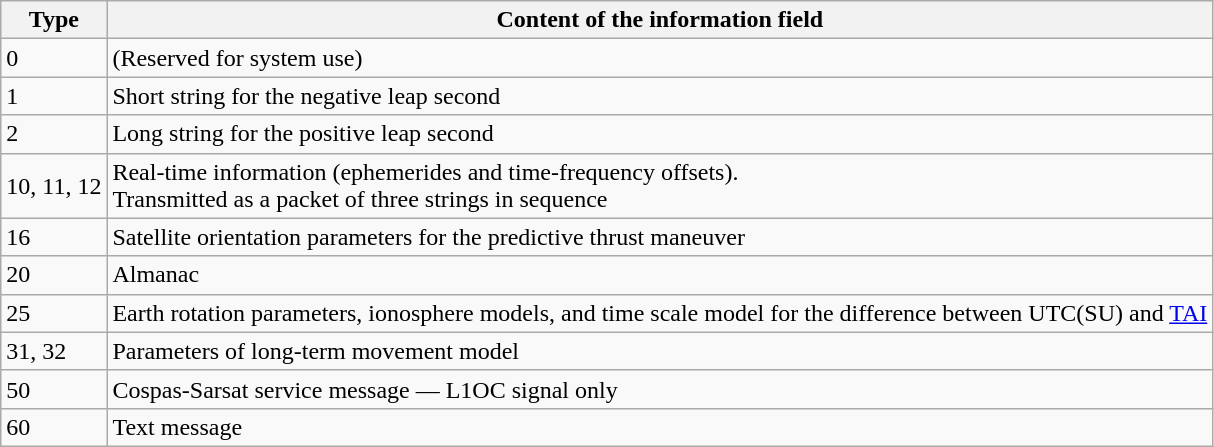<table class="wikitable">
<tr>
<th>Type</th>
<th>Content of the information field</th>
</tr>
<tr>
<td>0</td>
<td>(Reserved for system use)</td>
</tr>
<tr>
<td>1</td>
<td>Short string for the negative leap second</td>
</tr>
<tr>
<td>2</td>
<td>Long string for the positive leap second</td>
</tr>
<tr>
<td>10, 11, 12</td>
<td>Real-time information (ephemerides and time-frequency offsets).<br>Transmitted as a packet of three strings in sequence</td>
</tr>
<tr>
<td>16</td>
<td>Satellite orientation parameters for the predictive thrust maneuver</td>
</tr>
<tr>
<td>20</td>
<td>Almanac</td>
</tr>
<tr>
<td>25</td>
<td>Earth rotation parameters, ionosphere models, and time scale model for the difference between UTC(SU) and <a href='#'>TAI</a></td>
</tr>
<tr>
<td>31, 32</td>
<td>Parameters of long-term movement model</td>
</tr>
<tr>
<td>50</td>
<td>Cospas-Sarsat service message — L1OC signal only</td>
</tr>
<tr>
<td>60</td>
<td>Text message</td>
</tr>
</table>
